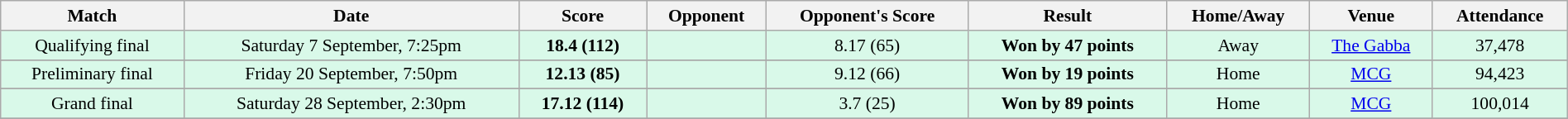<table class="wikitable" style="font-size:90%; text-align:center; width: 100%; margin-left: auto; margin-right: auto;">
<tr>
<th>Match</th>
<th>Date</th>
<th>Score</th>
<th>Opponent</th>
<th>Opponent's Score</th>
<th>Result</th>
<th>Home/Away</th>
<th>Venue</th>
<th>Attendance</th>
</tr>
<tr style="background:#d9f9e9;">
<td>Qualifying final</td>
<td>Saturday 7 September, 7:25pm</td>
<td><strong>18.4 (112)</strong></td>
<td></td>
<td>8.17 (65)</td>
<td><strong>Won by 47 points</strong></td>
<td>Away</td>
<td><a href='#'>The Gabba</a></td>
<td>37,478</td>
</tr>
<tr>
</tr>
<tr style="background:#d9f9e9;">
<td>Preliminary final</td>
<td>Friday 20 September, 7:50pm</td>
<td><strong>12.13 (85)</strong></td>
<td></td>
<td>9.12 (66)</td>
<td><strong>Won by 19 points</strong></td>
<td>Home</td>
<td><a href='#'>MCG</a></td>
<td>94,423</td>
</tr>
<tr>
</tr>
<tr style="background:#d9f9e9;">
<td>Grand final</td>
<td>Saturday 28 September, 2:30pm</td>
<td><strong>17.12 (114)</strong></td>
<td></td>
<td>3.7 (25)</td>
<td><strong>Won by 89 points</strong></td>
<td>Home</td>
<td><a href='#'>MCG</a></td>
<td>100,014</td>
</tr>
<tr>
</tr>
</table>
